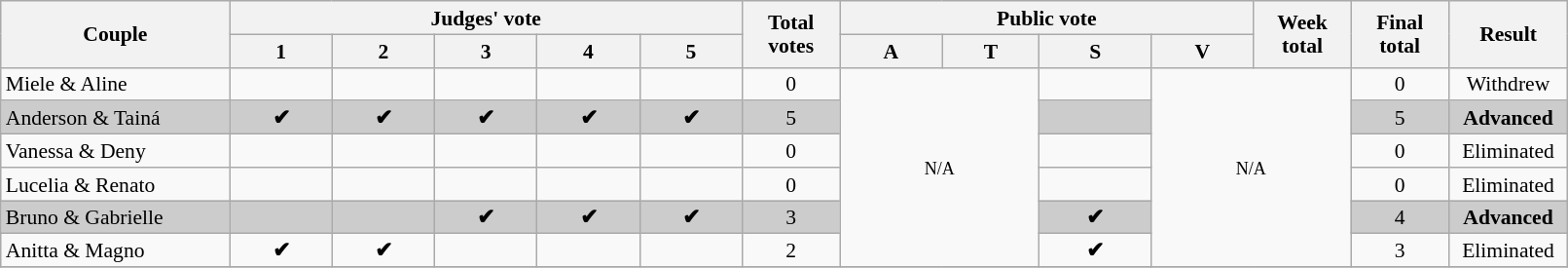<table class="wikitable" style="font-size:90%; line-height:16px; text-align:center" width="85%">
<tr>
<th rowspan=2 width=150>Couple</th>
<th colspan=5 width=185>Judges' vote</th>
<th rowspan=2 width=060>Total votes</th>
<th colspan=4 width=148>Public vote</th>
<th rowspan=2 width=060>Week total</th>
<th rowspan=2 width=060>Final total</th>
<th rowspan=2 width=075>Result</th>
</tr>
<tr>
<th>1</th>
<th>2</th>
<th>3</th>
<th>4</th>
<th>5</th>
<th>A</th>
<th>T</th>
<th>S</th>
<th>V</th>
</tr>
<tr>
<td align="left">Miele & Aline</td>
<td></td>
<td></td>
<td></td>
<td></td>
<td></td>
<td>0</td>
<td rowspan=6 colspan=2><small>N/A</small></td>
<td></td>
<td rowspan=6 colspan=2><small>N/A</small></td>
<td>0</td>
<td>Withdrew</td>
</tr>
<tr bgcolor="CCCCCC">
<td align="left">Anderson & Tainá</td>
<td><strong>✔</strong></td>
<td><strong>✔</strong></td>
<td><strong>✔</strong></td>
<td><strong>✔</strong></td>
<td><strong>✔</strong></td>
<td>5</td>
<td></td>
<td>5</td>
<td><strong>Advanced</strong></td>
</tr>
<tr>
<td align="left">Vanessa & Deny</td>
<td></td>
<td></td>
<td></td>
<td></td>
<td></td>
<td>0</td>
<td></td>
<td>0</td>
<td>Eliminated</td>
</tr>
<tr>
<td align="left">Lucelia & Renato</td>
<td></td>
<td></td>
<td></td>
<td></td>
<td></td>
<td>0</td>
<td></td>
<td>0</td>
<td>Eliminated</td>
</tr>
<tr bgcolor="CCCCCC">
<td align="left">Bruno & Gabrielle</td>
<td></td>
<td></td>
<td><strong>✔</strong></td>
<td><strong>✔</strong></td>
<td><strong>✔</strong></td>
<td>3</td>
<td><strong>✔</strong></td>
<td>4</td>
<td><strong>Advanced</strong></td>
</tr>
<tr>
<td align="left">Anitta & Magno</td>
<td><strong>✔</strong></td>
<td><strong>✔</strong></td>
<td></td>
<td></td>
<td></td>
<td>2</td>
<td><strong>✔</strong></td>
<td>3</td>
<td>Eliminated</td>
</tr>
<tr>
</tr>
</table>
